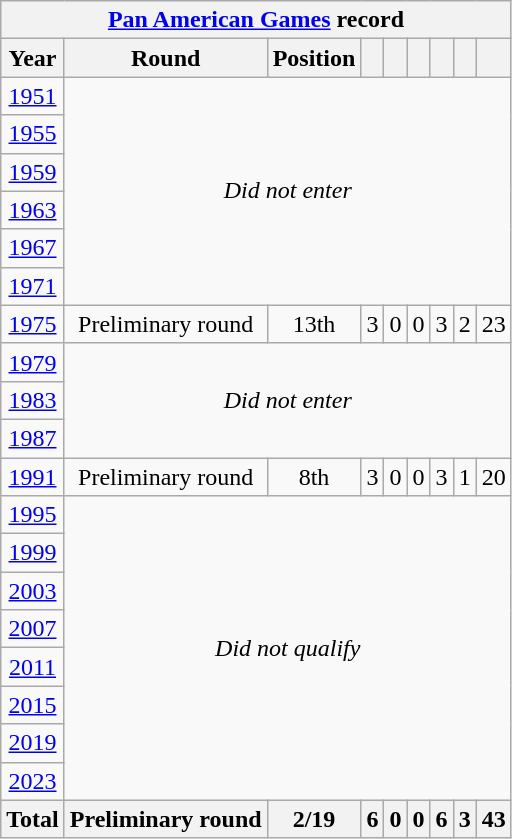<table class="wikitable" style="text-align:center">
<tr>
<th colspan=9><a href='#'>Pan American Games</a> record</th>
</tr>
<tr>
<th>Year</th>
<th>Round</th>
<th>Position</th>
<th></th>
<th></th>
<th></th>
<th></th>
<th></th>
<th></th>
</tr>
<tr>
<td> <a href='#'>1951</a></td>
<td colspan=8 rowspan=6><em>Did not enter</em></td>
</tr>
<tr>
<td> <a href='#'>1955</a></td>
</tr>
<tr>
<td> <a href='#'>1959</a></td>
</tr>
<tr>
<td> <a href='#'>1963</a></td>
</tr>
<tr>
<td> <a href='#'>1967</a></td>
</tr>
<tr>
<td> <a href='#'>1971</a></td>
</tr>
<tr>
<td> <a href='#'>1975</a></td>
<td>Preliminary round</td>
<td>13th</td>
<td>3</td>
<td>0</td>
<td>0</td>
<td>3</td>
<td>2</td>
<td>23</td>
</tr>
<tr>
<td> <a href='#'>1979</a></td>
<td colspan=8 rowspan=3><em>Did not enter</em></td>
</tr>
<tr>
<td> <a href='#'>1983</a></td>
</tr>
<tr>
<td> <a href='#'>1987</a></td>
</tr>
<tr>
<td> <a href='#'>1991</a></td>
<td>Preliminary round</td>
<td>8th</td>
<td>3</td>
<td>0</td>
<td>0</td>
<td>3</td>
<td>1</td>
<td>20</td>
</tr>
<tr>
<td> <a href='#'>1995</a></td>
<td colspan=8 rowspan=8><em>Did not qualify</em></td>
</tr>
<tr>
<td> <a href='#'>1999</a></td>
</tr>
<tr>
<td> <a href='#'>2003</a></td>
</tr>
<tr>
<td> <a href='#'>2007</a></td>
</tr>
<tr>
<td> <a href='#'>2011</a></td>
</tr>
<tr>
<td> <a href='#'>2015</a></td>
</tr>
<tr>
<td> <a href='#'>2019</a></td>
</tr>
<tr>
<td> <a href='#'>2023</a></td>
</tr>
<tr>
<th>Total</th>
<th>Preliminary round</th>
<th>2/19</th>
<th>6</th>
<th>0</th>
<th>0</th>
<th>6</th>
<th>3</th>
<th>43</th>
</tr>
</table>
